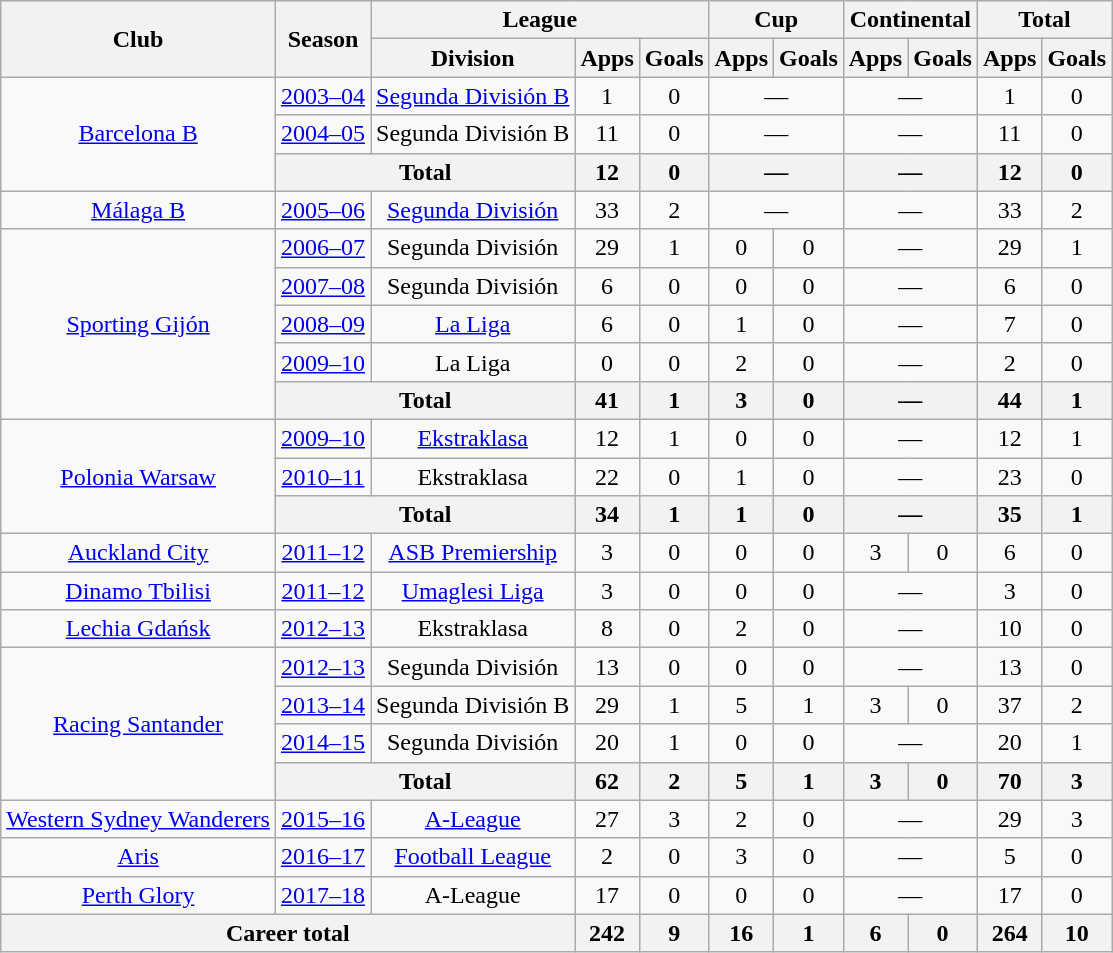<table class="wikitable" style="text-align: center;">
<tr>
<th rowspan="2">Club</th>
<th rowspan="2">Season</th>
<th colspan="3">League</th>
<th colspan="2">Cup</th>
<th colspan="2">Continental</th>
<th colspan="2">Total</th>
</tr>
<tr>
<th>Division</th>
<th>Apps</th>
<th>Goals</th>
<th>Apps</th>
<th>Goals</th>
<th>Apps</th>
<th>Goals</th>
<th>Apps</th>
<th>Goals</th>
</tr>
<tr>
<td rowspan="3"><a href='#'>Barcelona B</a></td>
<td><a href='#'>2003–04</a></td>
<td><a href='#'>Segunda División B</a></td>
<td>1</td>
<td>0</td>
<td colspan="2">—</td>
<td colspan="2">—</td>
<td>1</td>
<td>0</td>
</tr>
<tr>
<td><a href='#'>2004–05</a></td>
<td>Segunda División B</td>
<td>11</td>
<td>0</td>
<td colspan="2">—</td>
<td colspan="2">—</td>
<td>11</td>
<td>0</td>
</tr>
<tr>
<th colspan="2">Total</th>
<th>12</th>
<th>0</th>
<th colspan="2">—</th>
<th colspan="2">—</th>
<th>12</th>
<th>0</th>
</tr>
<tr>
<td rowspan="1"><a href='#'>Málaga B</a></td>
<td><a href='#'>2005–06</a></td>
<td><a href='#'>Segunda División</a></td>
<td>33</td>
<td>2</td>
<td colspan="2">—</td>
<td colspan="2">—</td>
<td>33</td>
<td>2</td>
</tr>
<tr>
<td rowspan="5"><a href='#'>Sporting Gijón</a></td>
<td><a href='#'>2006–07</a></td>
<td>Segunda División</td>
<td>29</td>
<td>1</td>
<td>0</td>
<td>0</td>
<td colspan="2">—</td>
<td>29</td>
<td>1</td>
</tr>
<tr>
<td><a href='#'>2007–08</a></td>
<td>Segunda División</td>
<td>6</td>
<td>0</td>
<td>0</td>
<td>0</td>
<td colspan="2">—</td>
<td>6</td>
<td>0</td>
</tr>
<tr>
<td><a href='#'>2008–09</a></td>
<td><a href='#'>La Liga</a></td>
<td>6</td>
<td>0</td>
<td>1</td>
<td>0</td>
<td colspan="2">—</td>
<td>7</td>
<td>0</td>
</tr>
<tr>
<td><a href='#'>2009–10</a></td>
<td>La Liga</td>
<td>0</td>
<td>0</td>
<td>2</td>
<td>0</td>
<td colspan="2">—</td>
<td>2</td>
<td>0</td>
</tr>
<tr>
<th colspan="2">Total</th>
<th>41</th>
<th>1</th>
<th>3</th>
<th>0</th>
<th colspan="2">—</th>
<th>44</th>
<th>1</th>
</tr>
<tr>
<td rowspan="3"><a href='#'>Polonia Warsaw</a></td>
<td><a href='#'>2009–10</a></td>
<td><a href='#'>Ekstraklasa</a></td>
<td>12</td>
<td>1</td>
<td>0</td>
<td>0</td>
<td colspan="2">—</td>
<td>12</td>
<td>1</td>
</tr>
<tr>
<td><a href='#'>2010–11</a></td>
<td>Ekstraklasa</td>
<td>22</td>
<td>0</td>
<td>1</td>
<td>0</td>
<td colspan="2">—</td>
<td>23</td>
<td>0</td>
</tr>
<tr>
<th colspan="2">Total</th>
<th>34</th>
<th>1</th>
<th>1</th>
<th>0</th>
<th colspan="2">—</th>
<th>35</th>
<th>1</th>
</tr>
<tr>
<td><a href='#'>Auckland City</a></td>
<td><a href='#'>2011–12</a></td>
<td><a href='#'>ASB Premiership</a></td>
<td>3</td>
<td>0</td>
<td>0</td>
<td>0</td>
<td>3</td>
<td>0</td>
<td>6</td>
<td>0</td>
</tr>
<tr>
<td><a href='#'>Dinamo Tbilisi</a></td>
<td><a href='#'>2011–12</a></td>
<td><a href='#'>Umaglesi Liga</a></td>
<td>3</td>
<td>0</td>
<td>0</td>
<td>0</td>
<td colspan="2">—</td>
<td>3</td>
<td>0</td>
</tr>
<tr>
<td><a href='#'>Lechia Gdańsk</a></td>
<td><a href='#'>2012–13</a></td>
<td>Ekstraklasa</td>
<td>8</td>
<td>0</td>
<td>2</td>
<td>0</td>
<td colspan="2">—</td>
<td>10</td>
<td>0</td>
</tr>
<tr>
<td rowspan="4"><a href='#'>Racing Santander</a></td>
<td><a href='#'>2012–13</a></td>
<td>Segunda División</td>
<td>13</td>
<td>0</td>
<td>0</td>
<td>0</td>
<td colspan="2">—</td>
<td>13</td>
<td>0</td>
</tr>
<tr>
<td><a href='#'>2013–14</a></td>
<td>Segunda División B</td>
<td>29</td>
<td>1</td>
<td>5</td>
<td>1</td>
<td>3</td>
<td>0</td>
<td>37</td>
<td>2</td>
</tr>
<tr>
<td><a href='#'>2014–15</a></td>
<td>Segunda División</td>
<td>20</td>
<td>1</td>
<td>0</td>
<td>0</td>
<td colspan="2">—</td>
<td>20</td>
<td>1</td>
</tr>
<tr>
<th colspan="2">Total</th>
<th>62</th>
<th>2</th>
<th>5</th>
<th>1</th>
<th>3</th>
<th>0</th>
<th>70</th>
<th>3</th>
</tr>
<tr>
<td><a href='#'>Western Sydney Wanderers</a></td>
<td><a href='#'>2015–16</a></td>
<td><a href='#'>A-League</a></td>
<td>27</td>
<td>3</td>
<td>2</td>
<td>0</td>
<td colspan="2">—</td>
<td>29</td>
<td>3</td>
</tr>
<tr>
<td><a href='#'>Aris</a></td>
<td><a href='#'>2016–17</a></td>
<td><a href='#'>Football League</a></td>
<td>2</td>
<td>0</td>
<td>3</td>
<td>0</td>
<td colspan="2">—</td>
<td>5</td>
<td>0</td>
</tr>
<tr>
<td><a href='#'>Perth Glory</a></td>
<td><a href='#'>2017–18</a></td>
<td>A-League</td>
<td>17</td>
<td>0</td>
<td>0</td>
<td>0</td>
<td colspan="2">—</td>
<td>17</td>
<td>0</td>
</tr>
<tr>
<th colspan="3">Career total</th>
<th>242</th>
<th>9</th>
<th>16</th>
<th>1</th>
<th>6</th>
<th>0</th>
<th>264</th>
<th>10</th>
</tr>
</table>
